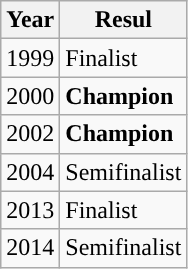<table class= "wikitable sortable">
<tr>
<th width=px>Year</th>
<th width=px>Resul</th>
</tr>
<tr>
<td>1999</td>
<td>Finalist</td>
</tr>
<tr>
<td>2000</td>
<td><strong>Champion</strong></td>
</tr>
<tr>
<td>2002</td>
<td><strong>Champion</strong></td>
</tr>
<tr>
<td>2004</td>
<td>Semifinalist</td>
</tr>
<tr>
<td>2013</td>
<td>Finalist</td>
</tr>
<tr>
<td>2014</td>
<td>Semifinalist</td>
</tr>
</table>
